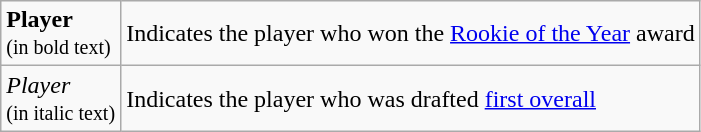<table class="wikitable">
<tr>
<td><strong>Player</strong><br><small>(in bold text)</small></td>
<td>Indicates the player who won the <a href='#'>Rookie of the Year</a> award</td>
</tr>
<tr>
<td><em>Player</em><br><small>(in italic text)</small></td>
<td>Indicates the player who was drafted <a href='#'>first overall</a></td>
</tr>
</table>
